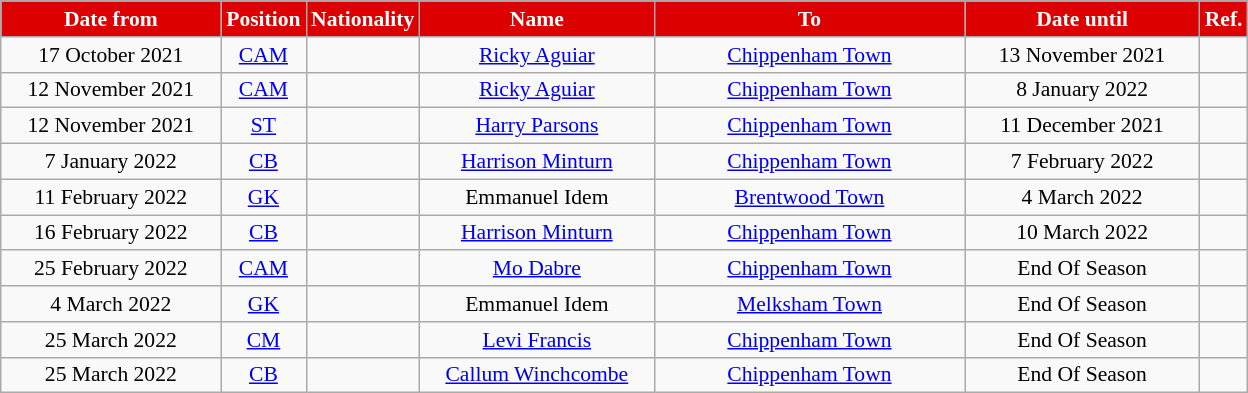<table class="wikitable"  style="text-align:center; font-size:90%; ">
<tr>
<th style="background:#DD0000;color:#fff; width:140px;">Date from</th>
<th style="background:#DD0000;color:#fff; width:50px;">Position</th>
<th style="background:#DD0000;color:#fff; width:50px;">Nationality</th>
<th style="background:#DD0000;color:#fff; width:150px;">Name</th>
<th style="background:#DD0000;color:#fff; width:200px;">To</th>
<th style="background:#DD0000;color:#fff; width:150px;">Date until</th>
<th style="background:#DD0000;color:#fff; width:25px;">Ref.</th>
</tr>
<tr>
<td>17 October 2021</td>
<td><a href='#'>CAM</a></td>
<td></td>
<td><a href='#'>Ricky Aguiar</a></td>
<td> <a href='#'>Chippenham Town</a></td>
<td>13 November 2021</td>
<td></td>
</tr>
<tr>
<td>12 November  2021</td>
<td><a href='#'>CAM</a></td>
<td></td>
<td><a href='#'>Ricky Aguiar</a></td>
<td> <a href='#'>Chippenham Town</a></td>
<td>8 January 2022</td>
<td></td>
</tr>
<tr>
<td>12 November 2021</td>
<td><a href='#'>ST</a></td>
<td></td>
<td><a href='#'>Harry Parsons</a></td>
<td> <a href='#'>Chippenham Town</a></td>
<td>11 December 2021</td>
<td></td>
</tr>
<tr>
<td>7 January 2022</td>
<td><a href='#'>CB</a></td>
<td></td>
<td><a href='#'>Harrison Minturn</a></td>
<td> <a href='#'>Chippenham Town</a></td>
<td>7 February 2022</td>
<td></td>
</tr>
<tr>
<td>11 February 2022</td>
<td><a href='#'>GK</a></td>
<td></td>
<td>Emmanuel Idem</td>
<td> <a href='#'>Brentwood Town</a></td>
<td>4 March 2022</td>
<td></td>
</tr>
<tr>
<td>16 February 2022</td>
<td><a href='#'>CB</a></td>
<td></td>
<td><a href='#'>Harrison Minturn</a></td>
<td> <a href='#'>Chippenham Town</a></td>
<td>10 March 2022</td>
<td></td>
</tr>
<tr>
<td>25 February 2022</td>
<td><a href='#'>CAM</a></td>
<td></td>
<td><a href='#'>Mo Dabre</a></td>
<td> <a href='#'>Chippenham Town</a></td>
<td>End Of Season</td>
<td></td>
</tr>
<tr>
<td>4 March 2022</td>
<td><a href='#'>GK</a></td>
<td></td>
<td>Emmanuel Idem</td>
<td> <a href='#'>Melksham Town</a></td>
<td>End Of Season</td>
<td></td>
</tr>
<tr>
<td>25 March 2022</td>
<td><a href='#'>CM</a></td>
<td></td>
<td><a href='#'>Levi Francis</a></td>
<td> <a href='#'>Chippenham Town</a></td>
<td>End Of Season</td>
<td></td>
</tr>
<tr>
<td>25 March 2022</td>
<td><a href='#'>CB</a></td>
<td></td>
<td><a href='#'>Callum Winchcombe</a></td>
<td> <a href='#'>Chippenham Town</a></td>
<td>End Of Season</td>
<td></td>
</tr>
</table>
